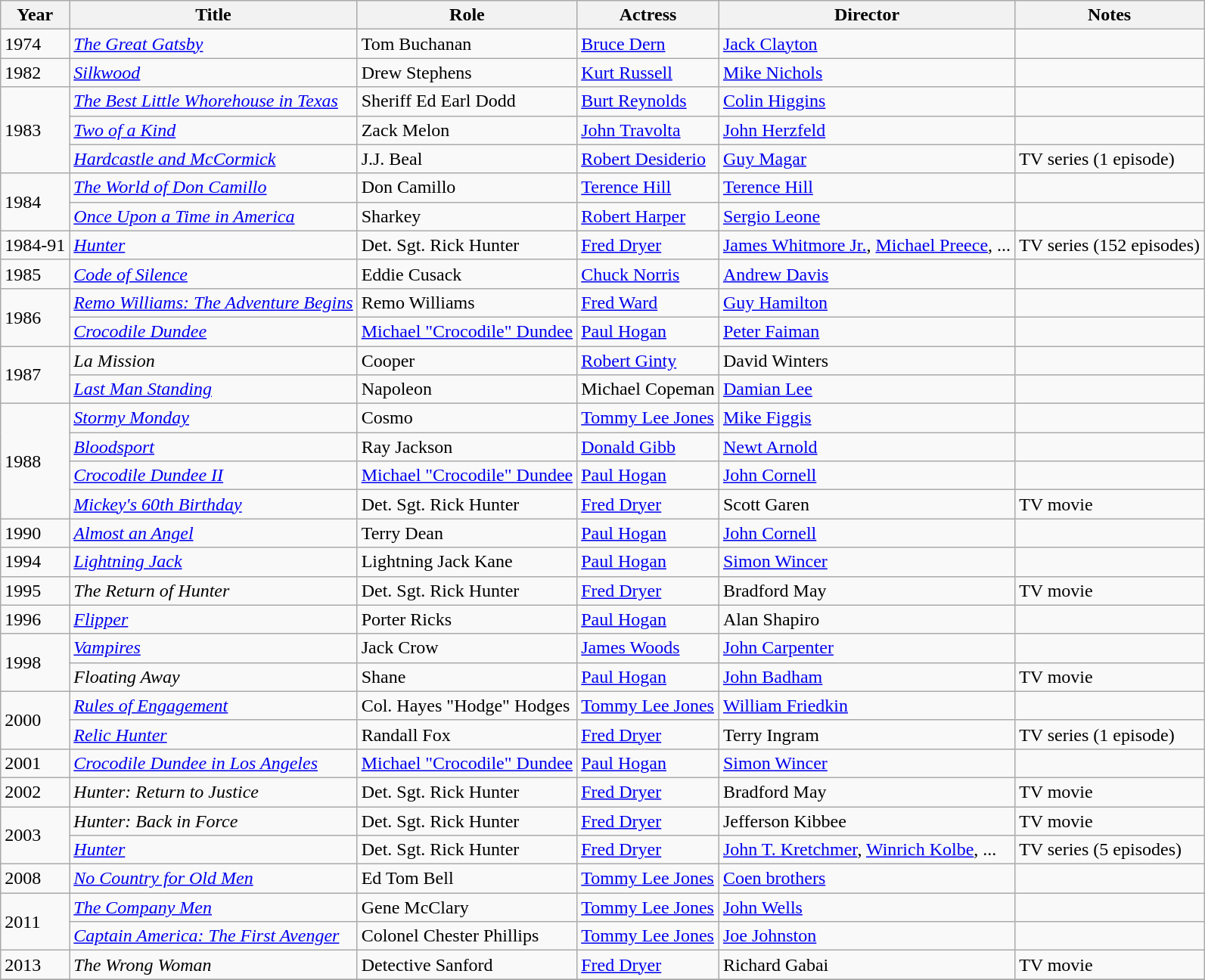<table class="wikitable">
<tr>
<th>Year</th>
<th>Title</th>
<th>Role</th>
<th>Actress</th>
<th>Director</th>
<th>Notes</th>
</tr>
<tr>
<td rowspan=1>1974</td>
<td><em><a href='#'>The Great Gatsby</a></em></td>
<td>Tom Buchanan</td>
<td><a href='#'>Bruce Dern</a></td>
<td><a href='#'>Jack Clayton</a></td>
<td></td>
</tr>
<tr>
<td rowspan=1>1982</td>
<td><em><a href='#'>Silkwood</a></em></td>
<td>Drew Stephens</td>
<td><a href='#'>Kurt Russell</a></td>
<td><a href='#'>Mike Nichols</a></td>
<td></td>
</tr>
<tr>
<td rowspan=3>1983</td>
<td><em><a href='#'>The Best Little Whorehouse in Texas</a></em></td>
<td>Sheriff Ed Earl Dodd</td>
<td><a href='#'>Burt Reynolds</a></td>
<td><a href='#'>Colin Higgins</a></td>
<td></td>
</tr>
<tr>
<td><em><a href='#'>Two of a Kind</a></em></td>
<td>Zack Melon</td>
<td><a href='#'>John Travolta</a></td>
<td><a href='#'>John Herzfeld</a></td>
<td></td>
</tr>
<tr>
<td><em><a href='#'>Hardcastle and McCormick</a></em></td>
<td>J.J. Beal</td>
<td><a href='#'>Robert Desiderio</a></td>
<td><a href='#'>Guy Magar</a></td>
<td>TV series (1 episode)</td>
</tr>
<tr>
<td rowspan=2>1984</td>
<td><em><a href='#'>The World of Don Camillo</a></em></td>
<td>Don Camillo</td>
<td><a href='#'>Terence Hill</a></td>
<td><a href='#'>Terence Hill</a></td>
<td></td>
</tr>
<tr>
<td><em><a href='#'>Once Upon a Time in America</a></em></td>
<td>Sharkey</td>
<td><a href='#'>Robert Harper</a></td>
<td><a href='#'>Sergio Leone</a></td>
<td></td>
</tr>
<tr>
<td rowspan=1>1984-91</td>
<td><em><a href='#'>Hunter</a></em></td>
<td>Det. Sgt. Rick Hunter</td>
<td><a href='#'>Fred Dryer</a></td>
<td><a href='#'>James Whitmore Jr.</a>, <a href='#'>Michael Preece</a>, ...</td>
<td>TV series (152 episodes)</td>
</tr>
<tr>
<td rowspan=1>1985</td>
<td><em><a href='#'>Code of Silence</a></em></td>
<td>Eddie Cusack</td>
<td><a href='#'>Chuck Norris</a></td>
<td><a href='#'>Andrew Davis</a></td>
<td></td>
</tr>
<tr>
<td rowspan=2>1986</td>
<td><em><a href='#'>Remo Williams: The Adventure Begins</a></em></td>
<td>Remo Williams</td>
<td><a href='#'>Fred Ward</a></td>
<td><a href='#'>Guy Hamilton</a></td>
<td></td>
</tr>
<tr>
<td><em><a href='#'>Crocodile Dundee</a></em></td>
<td><a href='#'>Michael "Crocodile" Dundee</a></td>
<td><a href='#'>Paul Hogan</a></td>
<td><a href='#'>Peter Faiman</a></td>
<td></td>
</tr>
<tr>
<td rowspan=2>1987</td>
<td><em>La Mission</em></td>
<td>Cooper</td>
<td><a href='#'>Robert Ginty</a></td>
<td>David Winters</td>
<td></td>
</tr>
<tr>
<td><em><a href='#'>Last Man Standing</a></em></td>
<td>Napoleon</td>
<td>Michael Copeman</td>
<td><a href='#'>Damian Lee</a></td>
<td></td>
</tr>
<tr>
<td rowspan=4>1988</td>
<td><em><a href='#'>Stormy Monday</a></em></td>
<td>Cosmo</td>
<td><a href='#'>Tommy Lee Jones</a></td>
<td><a href='#'>Mike Figgis</a></td>
<td></td>
</tr>
<tr>
<td><em><a href='#'>Bloodsport</a></em></td>
<td>Ray Jackson</td>
<td><a href='#'>Donald Gibb</a></td>
<td><a href='#'>Newt Arnold</a></td>
<td></td>
</tr>
<tr>
<td><em><a href='#'>Crocodile Dundee II</a></em></td>
<td><a href='#'>Michael "Crocodile" Dundee</a></td>
<td><a href='#'>Paul Hogan</a></td>
<td><a href='#'>John Cornell</a></td>
<td></td>
</tr>
<tr>
<td><em><a href='#'>Mickey's 60th Birthday</a></em></td>
<td>Det. Sgt. Rick Hunter</td>
<td><a href='#'>Fred Dryer</a></td>
<td>Scott Garen</td>
<td>TV movie</td>
</tr>
<tr>
<td rowspan=1>1990</td>
<td><em><a href='#'>Almost an Angel</a></em></td>
<td>Terry Dean</td>
<td><a href='#'>Paul Hogan</a></td>
<td><a href='#'>John Cornell</a></td>
<td></td>
</tr>
<tr>
<td rowspan=1>1994</td>
<td><em><a href='#'>Lightning Jack</a></em></td>
<td>Lightning Jack Kane</td>
<td><a href='#'>Paul Hogan</a></td>
<td><a href='#'>Simon Wincer</a></td>
<td></td>
</tr>
<tr>
<td rowspan=1>1995</td>
<td><em>The Return of Hunter</em></td>
<td>Det. Sgt. Rick Hunter</td>
<td><a href='#'>Fred Dryer</a></td>
<td>Bradford May</td>
<td>TV movie</td>
</tr>
<tr>
<td rowspan=1>1996</td>
<td><em><a href='#'>Flipper</a></em></td>
<td>Porter Ricks</td>
<td><a href='#'>Paul Hogan</a></td>
<td>Alan Shapiro</td>
<td></td>
</tr>
<tr>
<td rowspan=2>1998</td>
<td><em><a href='#'>Vampires</a></em></td>
<td>Jack Crow</td>
<td><a href='#'>James Woods</a></td>
<td><a href='#'>John Carpenter</a></td>
<td></td>
</tr>
<tr>
<td><em>Floating Away</em></td>
<td>Shane</td>
<td><a href='#'>Paul Hogan</a></td>
<td><a href='#'>John Badham</a></td>
<td>TV movie</td>
</tr>
<tr>
<td rowspan=2>2000</td>
<td><em><a href='#'>Rules of Engagement</a></em></td>
<td>Col. Hayes "Hodge" Hodges</td>
<td><a href='#'>Tommy Lee Jones</a></td>
<td><a href='#'>William Friedkin</a></td>
<td></td>
</tr>
<tr>
<td><em><a href='#'>Relic Hunter</a></em></td>
<td>Randall Fox</td>
<td><a href='#'>Fred Dryer</a></td>
<td>Terry Ingram</td>
<td>TV series (1 episode)</td>
</tr>
<tr>
<td rowspan=1>2001</td>
<td><em><a href='#'>Crocodile Dundee in Los Angeles</a></em></td>
<td><a href='#'>Michael "Crocodile" Dundee</a></td>
<td><a href='#'>Paul Hogan</a></td>
<td><a href='#'>Simon Wincer</a></td>
<td></td>
</tr>
<tr>
<td rowspan=1>2002</td>
<td><em>Hunter: Return to Justice</em></td>
<td>Det. Sgt. Rick Hunter</td>
<td><a href='#'>Fred Dryer</a></td>
<td>Bradford May</td>
<td>TV movie</td>
</tr>
<tr>
<td rowspan=2>2003</td>
<td><em>Hunter: Back in Force</em></td>
<td>Det. Sgt. Rick Hunter</td>
<td><a href='#'>Fred Dryer</a></td>
<td>Jefferson Kibbee</td>
<td>TV movie</td>
</tr>
<tr>
<td><em><a href='#'>Hunter</a></em></td>
<td>Det. Sgt. Rick Hunter</td>
<td><a href='#'>Fred Dryer</a></td>
<td><a href='#'>John T. Kretchmer</a>, <a href='#'>Winrich Kolbe</a>, ...</td>
<td>TV series (5 episodes)</td>
</tr>
<tr>
<td rowspan=1>2008</td>
<td><em><a href='#'>No Country for Old Men</a></em></td>
<td>Ed Tom Bell</td>
<td><a href='#'>Tommy Lee Jones</a></td>
<td><a href='#'>Coen brothers</a></td>
<td></td>
</tr>
<tr>
<td rowspan=2>2011</td>
<td><em><a href='#'>The Company Men</a></em></td>
<td>Gene McClary</td>
<td><a href='#'>Tommy Lee Jones</a></td>
<td><a href='#'>John Wells</a></td>
<td></td>
</tr>
<tr>
<td><em><a href='#'>Captain America: The First Avenger</a></em></td>
<td>Colonel Chester Phillips</td>
<td><a href='#'>Tommy Lee Jones</a></td>
<td><a href='#'>Joe Johnston</a></td>
<td></td>
</tr>
<tr>
<td rowspan=1>2013</td>
<td><em>The Wrong Woman</em></td>
<td>Detective Sanford</td>
<td><a href='#'>Fred Dryer</a></td>
<td>Richard Gabai</td>
<td>TV movie</td>
</tr>
<tr>
</tr>
</table>
